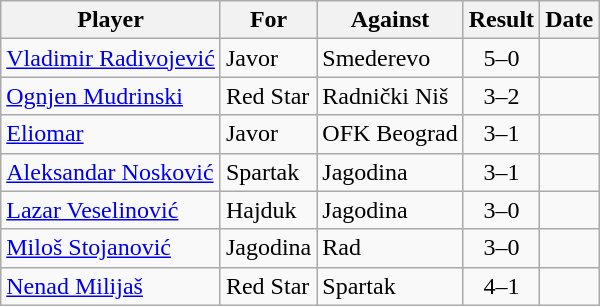<table class="wikitable">
<tr>
<th>Player</th>
<th>For</th>
<th>Against</th>
<th style="text-align:center;">Result</th>
<th>Date</th>
</tr>
<tr>
<td> <a href='#'>Vladimir Radivojević</a></td>
<td>Javor</td>
<td>Smederevo</td>
<td style="text-align:center;">5–0</td>
<td></td>
</tr>
<tr>
<td> <a href='#'>Ognjen Mudrinski</a></td>
<td>Red Star</td>
<td>Radnički Niš</td>
<td style="text-align:center;">3–2</td>
<td></td>
</tr>
<tr>
<td> <a href='#'>Eliomar</a></td>
<td>Javor</td>
<td>OFK Beograd</td>
<td style="text-align:center;">3–1</td>
<td></td>
</tr>
<tr>
<td> <a href='#'>Aleksandar Nosković</a></td>
<td>Spartak</td>
<td>Jagodina</td>
<td style="text-align:center;">3–1</td>
<td></td>
</tr>
<tr>
<td> <a href='#'>Lazar Veselinović</a></td>
<td>Hajduk</td>
<td>Jagodina</td>
<td style="text-align:center;">3–0</td>
<td></td>
</tr>
<tr>
<td> <a href='#'>Miloš Stojanović</a></td>
<td>Jagodina</td>
<td>Rad</td>
<td style="text-align:center;">3–0</td>
<td></td>
</tr>
<tr>
<td> <a href='#'>Nenad Milijaš</a></td>
<td>Red Star</td>
<td>Spartak</td>
<td style="text-align:center;">4–1</td>
<td></td>
</tr>
</table>
